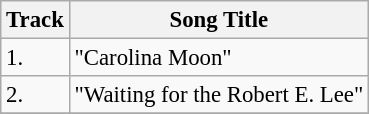<table class="wikitable" style="font-size:95%;">
<tr>
<th>Track</th>
<th>Song Title</th>
</tr>
<tr>
<td>1.</td>
<td>"Carolina Moon"</td>
</tr>
<tr>
<td>2.</td>
<td>"Waiting for the Robert E. Lee"</td>
</tr>
<tr>
</tr>
</table>
